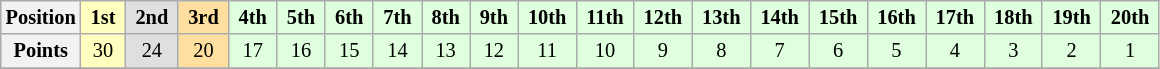<table class="wikitable" style="font-size:85%; text-align:center">
<tr>
<th>Position</th>
<td style="background:#ffffbf;"> <strong>1st</strong> </td>
<td style="background:#dfdfdf;"> <strong>2nd</strong> </td>
<td style="background:#ffdf9f;"> <strong>3rd</strong> </td>
<td style="background:#dfffdf;"> <strong>4th</strong> </td>
<td style="background:#dfffdf;"> <strong>5th</strong> </td>
<td style="background:#dfffdf;"> <strong>6th</strong> </td>
<td style="background:#dfffdf;"> <strong>7th</strong> </td>
<td style="background:#dfffdf;"> <strong>8th</strong> </td>
<td style="background:#dfffdf;"> <strong>9th</strong> </td>
<td style="background:#dfffdf;"> <strong>10th</strong> </td>
<td style="background:#dfffdf;"> <strong>11th</strong> </td>
<td style="background:#dfffdf;"> <strong>12th</strong> </td>
<td style="background:#dfffdf;"> <strong>13th</strong> </td>
<td style="background:#dfffdf;"> <strong>14th</strong> </td>
<td style="background:#dfffdf;"> <strong>15th</strong> </td>
<td style="background:#dfffdf;"> <strong>16th</strong> </td>
<td style="background:#dfffdf;"> <strong>17th</strong> </td>
<td style="background:#dfffdf;"> <strong>18th</strong> </td>
<td style="background:#dfffdf;"> <strong>19th</strong> </td>
<td style="background:#dfffdf;"> <strong>20th</strong> </td>
</tr>
<tr>
<th>Points</th>
<td style="background:#ffffbf;">30</td>
<td style="background:#dfdfdf;">24</td>
<td style="background:#ffdf9f;">20</td>
<td style="background:#dfffdf;">17</td>
<td style="background:#dfffdf;">16</td>
<td style="background:#dfffdf;">15</td>
<td style="background:#dfffdf;">14</td>
<td style="background:#dfffdf;">13</td>
<td style="background:#dfffdf;">12</td>
<td style="background:#dfffdf;">11</td>
<td style="background:#dfffdf;">10</td>
<td style="background:#dfffdf;">9</td>
<td style="background:#dfffdf;">8</td>
<td style="background:#dfffdf;">7</td>
<td style="background:#dfffdf;">6</td>
<td style="background:#dfffdf;">5</td>
<td style="background:#dfffdf;">4</td>
<td style="background:#dfffdf;">3</td>
<td style="background:#dfffdf;">2</td>
<td style="background:#dfffdf;">1</td>
</tr>
<tr>
</tr>
</table>
